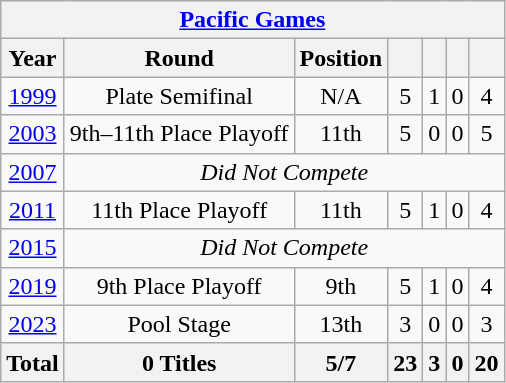<table class="wikitable" style="text-align: center;">
<tr>
<th colspan="7"><a href='#'>Pacific Games</a></th>
</tr>
<tr>
<th>Year</th>
<th>Round</th>
<th>Position</th>
<th></th>
<th></th>
<th></th>
<th></th>
</tr>
<tr>
<td> <a href='#'>1999</a></td>
<td>Plate Semifinal</td>
<td>N/A</td>
<td>5</td>
<td>1</td>
<td>0</td>
<td>4</td>
</tr>
<tr>
<td> <a href='#'>2003</a></td>
<td>9th–11th Place Playoff</td>
<td>11th</td>
<td>5</td>
<td>0</td>
<td>0</td>
<td>5</td>
</tr>
<tr>
<td> <a href='#'>2007</a></td>
<td colspan="6"><em>Did Not Compete</em></td>
</tr>
<tr>
<td> <a href='#'>2011</a></td>
<td>11th Place Playoff</td>
<td>11th</td>
<td>5</td>
<td>1</td>
<td>0</td>
<td>4</td>
</tr>
<tr>
<td> <a href='#'>2015</a></td>
<td colspan="6"><em>Did Not Compete</em></td>
</tr>
<tr>
<td> <a href='#'>2019</a></td>
<td>9th Place Playoff</td>
<td>9th</td>
<td>5</td>
<td>1</td>
<td>0</td>
<td>4</td>
</tr>
<tr>
<td> <a href='#'>2023</a></td>
<td>Pool Stage</td>
<td>13th</td>
<td>3</td>
<td>0</td>
<td>0</td>
<td>3</td>
</tr>
<tr>
<th>Total</th>
<th>0 Titles</th>
<th>5/7</th>
<th>23</th>
<th>3</th>
<th>0</th>
<th>20</th>
</tr>
</table>
